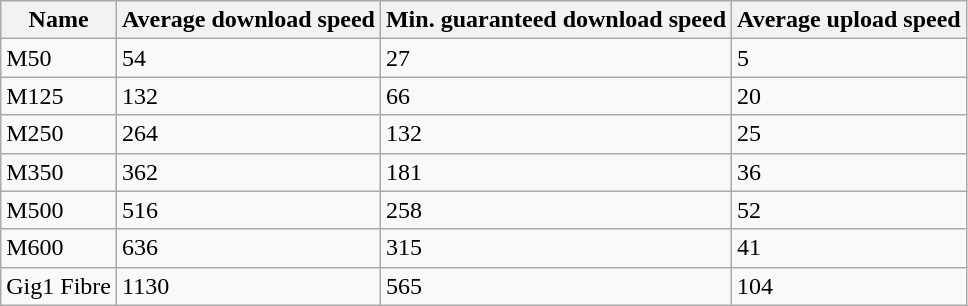<table class="wikitable">
<tr>
<th>Name</th>
<th>Average download speed</th>
<th>Min. guaranteed download speed</th>
<th>Average upload speed</th>
</tr>
<tr>
<td>M50</td>
<td>54</td>
<td>27</td>
<td>5</td>
</tr>
<tr>
<td>M125</td>
<td>132</td>
<td>66</td>
<td>20</td>
</tr>
<tr>
<td>M250</td>
<td>264</td>
<td>132</td>
<td>25</td>
</tr>
<tr>
<td>M350</td>
<td>362</td>
<td>181</td>
<td>36</td>
</tr>
<tr>
<td>M500</td>
<td>516</td>
<td>258</td>
<td>52</td>
</tr>
<tr>
<td>M600</td>
<td>636</td>
<td>315</td>
<td>41</td>
</tr>
<tr>
<td>Gig1 Fibre</td>
<td>1130</td>
<td>565</td>
<td>104</td>
</tr>
</table>
